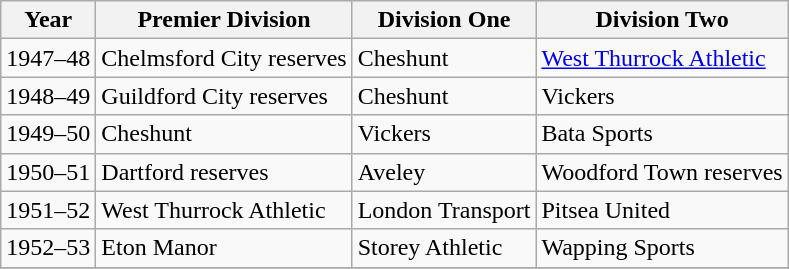<table class="wikitable">
<tr>
<th>Year</th>
<th>Premier Division</th>
<th>Division One</th>
<th>Division Two</th>
</tr>
<tr>
<td>1947–48</td>
<td>Chelmsford City reserves</td>
<td>Cheshunt</td>
<td><a href='#'>West Thurrock Athletic</a></td>
</tr>
<tr>
<td>1948–49</td>
<td>Guildford City reserves</td>
<td>Cheshunt</td>
<td>Vickers</td>
</tr>
<tr>
<td>1949–50</td>
<td>Cheshunt</td>
<td>Vickers</td>
<td>Bata Sports</td>
</tr>
<tr>
<td>1950–51</td>
<td>Dartford reserves</td>
<td>Aveley</td>
<td>Woodford Town reserves</td>
</tr>
<tr>
<td>1951–52</td>
<td>West Thurrock Athletic</td>
<td>London Transport</td>
<td>Pitsea United</td>
</tr>
<tr>
<td>1952–53</td>
<td>Eton Manor</td>
<td>Storey Athletic</td>
<td>Wapping Sports</td>
</tr>
<tr>
</tr>
</table>
